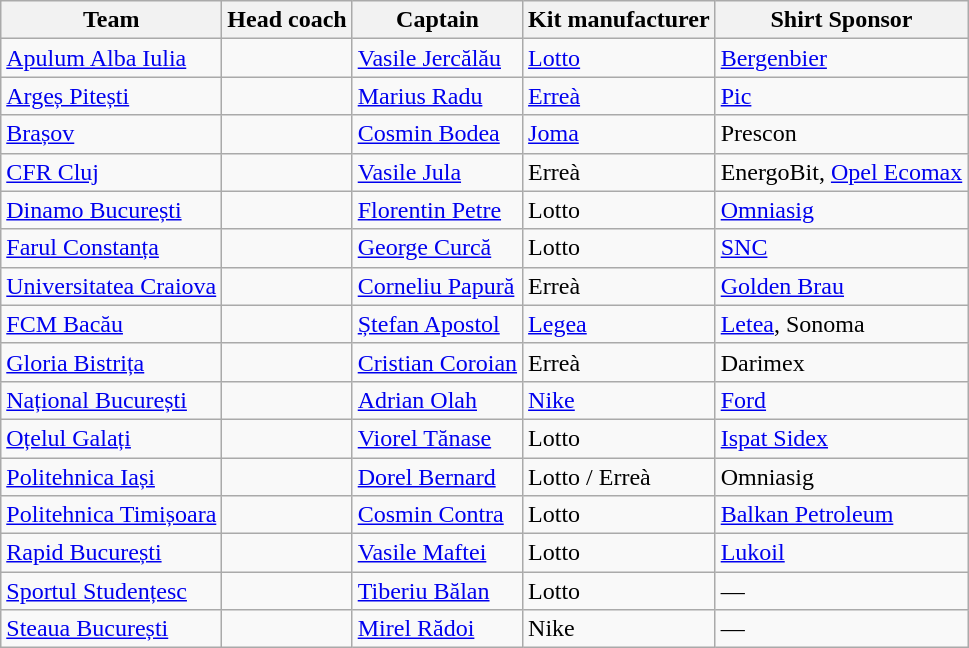<table class="wikitable sortable" style="text-align: left;">
<tr>
<th>Team</th>
<th>Head coach</th>
<th>Captain</th>
<th>Kit manufacturer</th>
<th>Shirt Sponsor</th>
</tr>
<tr>
<td><a href='#'>Apulum Alba Iulia</a></td>
<td> </td>
<td> <a href='#'>Vasile Jercălău</a></td>
<td><a href='#'>Lotto</a></td>
<td><a href='#'>Bergenbier</a></td>
</tr>
<tr>
<td><a href='#'>Argeș Pitești</a></td>
<td> </td>
<td> <a href='#'>Marius Radu</a></td>
<td><a href='#'>Erreà</a></td>
<td><a href='#'>Pic</a></td>
</tr>
<tr>
<td><a href='#'>Brașov</a></td>
<td> </td>
<td> <a href='#'>Cosmin Bodea</a></td>
<td><a href='#'>Joma</a></td>
<td>Prescon</td>
</tr>
<tr>
<td><a href='#'>CFR Cluj</a></td>
<td> </td>
<td> <a href='#'>Vasile Jula</a></td>
<td>Erreà</td>
<td>EnergoBit, <a href='#'>Opel Ecomax</a></td>
</tr>
<tr>
<td><a href='#'>Dinamo București</a></td>
<td> </td>
<td> <a href='#'>Florentin Petre</a></td>
<td>Lotto</td>
<td><a href='#'>Omniasig</a></td>
</tr>
<tr>
<td><a href='#'>Farul Constanța</a></td>
<td> </td>
<td> <a href='#'>George Curcă</a></td>
<td>Lotto</td>
<td><a href='#'>SNC</a></td>
</tr>
<tr>
<td><a href='#'>Universitatea Craiova</a></td>
<td> </td>
<td> <a href='#'>Corneliu Papură</a></td>
<td>Erreà</td>
<td><a href='#'>Golden Brau</a></td>
</tr>
<tr>
<td><a href='#'>FCM Bacău</a></td>
<td> </td>
<td> <a href='#'>Ștefan Apostol</a></td>
<td><a href='#'>Legea</a></td>
<td><a href='#'>Letea</a>, Sonoma</td>
</tr>
<tr>
<td><a href='#'>Gloria Bistrița</a></td>
<td> </td>
<td> <a href='#'>Cristian Coroian</a></td>
<td>Erreà</td>
<td>Darimex</td>
</tr>
<tr>
<td><a href='#'>Național București</a></td>
<td> </td>
<td> <a href='#'>Adrian Olah</a></td>
<td><a href='#'>Nike</a></td>
<td><a href='#'>Ford</a></td>
</tr>
<tr>
<td><a href='#'>Oțelul Galați</a></td>
<td> </td>
<td> <a href='#'>Viorel Tănase</a></td>
<td>Lotto</td>
<td><a href='#'>Ispat Sidex</a></td>
</tr>
<tr>
<td><a href='#'>Politehnica Iași</a></td>
<td> </td>
<td> <a href='#'>Dorel Bernard</a></td>
<td>Lotto / Erreà</td>
<td>Omniasig</td>
</tr>
<tr>
<td><a href='#'>Politehnica Timișoara</a></td>
<td> </td>
<td> <a href='#'>Cosmin Contra</a></td>
<td>Lotto</td>
<td><a href='#'>Balkan Petroleum</a></td>
</tr>
<tr>
<td><a href='#'>Rapid București</a></td>
<td> </td>
<td> <a href='#'>Vasile Maftei</a></td>
<td>Lotto</td>
<td><a href='#'>Lukoil</a></td>
</tr>
<tr>
<td><a href='#'>Sportul Studențesc</a></td>
<td> </td>
<td> <a href='#'>Tiberiu Bălan</a></td>
<td>Lotto</td>
<td>—</td>
</tr>
<tr>
<td><a href='#'>Steaua București</a></td>
<td> </td>
<td> <a href='#'>Mirel Rădoi</a></td>
<td>Nike</td>
<td>—</td>
</tr>
</table>
